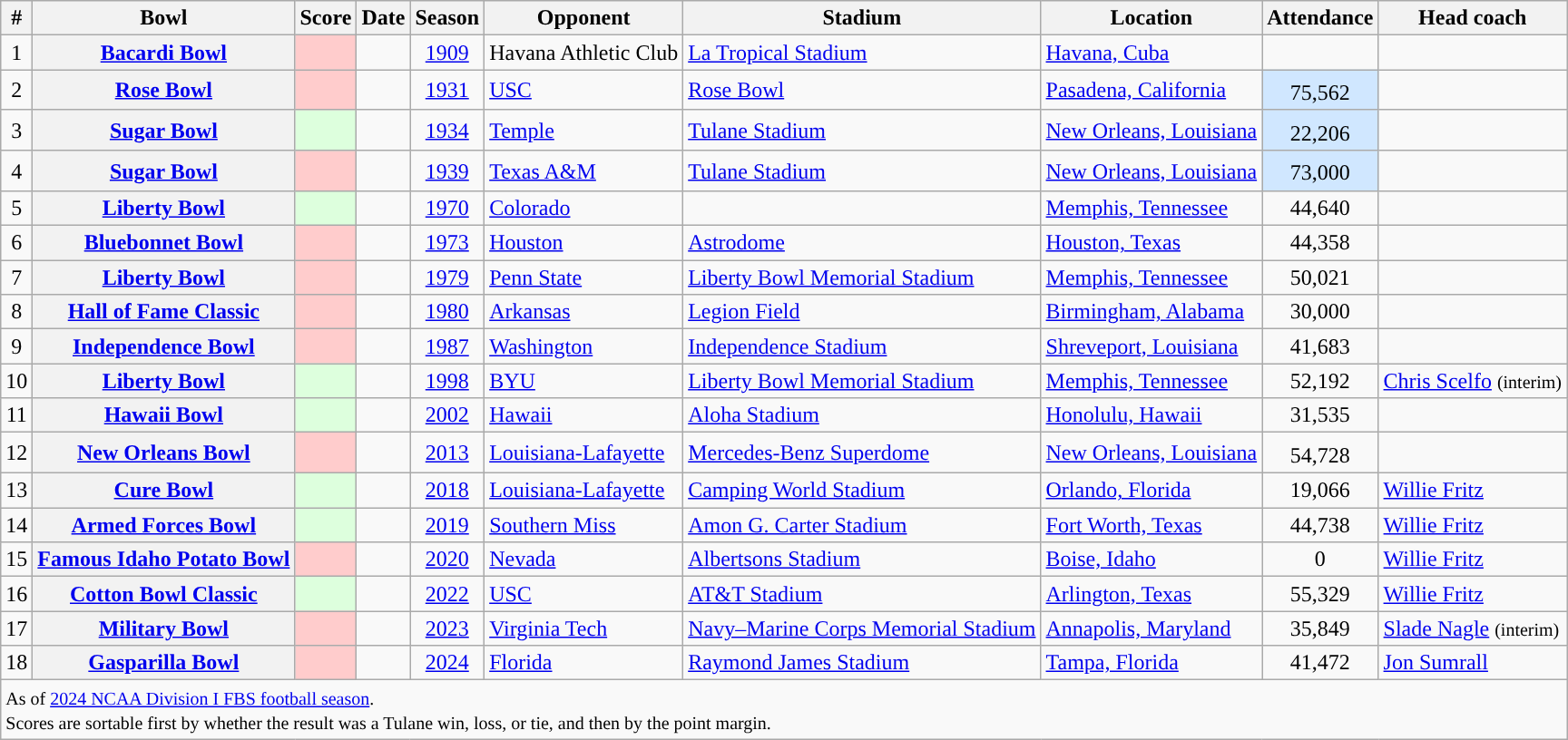<table class="wikitable sortable">
<tr>
<th scope="col">#</th>
<th scope="col">Bowl</th>
<th scope="col">Score</th>
<th scope="col">Date</th>
<th scope="col">Season</th>
<th scope="col">Opponent</th>
<th scope="col">Stadium</th>
<th scope="col">Location</th>
<th scope="col">Attendance</th>
<th scope="col">Head coach</th>
</tr>
<tr>
<td align="center">1</td>
<th scope="row"><a href='#'>Bacardi Bowl</a></th>
<td style="background:#fcc;"></td>
<td></td>
<td align="center"><a href='#'>1909</a></td>
<td>Havana Athletic Club</td>
<td><a href='#'>La Tropical Stadium</a></td>
<td><a href='#'>Havana, Cuba</a></td>
<td align="center"></td>
<td></td>
</tr>
<tr>
<td align="center">2</td>
<th scope="row"><a href='#'>Rose Bowl</a></th>
<td style="background:#fcc;"></td>
<td></td>
<td align="center"><a href='#'>1931</a></td>
<td><a href='#'>USC</a></td>
<td><a href='#'>Rose Bowl</a></td>
<td><a href='#'>Pasadena, California</a></td>
<td align="center" style="background:#d0e7ff;">75,562<sup></sup></td>
<td></td>
</tr>
<tr>
<td align="center">3</td>
<th scope="row"><a href='#'>Sugar Bowl</a></th>
<td style="background:#dfd;"></td>
<td></td>
<td align="center"><a href='#'>1934</a></td>
<td><a href='#'>Temple</a></td>
<td><a href='#'>Tulane Stadium</a></td>
<td><a href='#'>New Orleans, Louisiana</a></td>
<td align="center" style="background:#d0e7ff;">22,206<sup></sup></td>
<td></td>
</tr>
<tr>
<td align="center">4</td>
<th scope="row"><a href='#'>Sugar Bowl</a></th>
<td style="background:#fcc;"></td>
<td></td>
<td align="center"><a href='#'>1939</a></td>
<td><a href='#'>Texas A&M</a></td>
<td><a href='#'>Tulane Stadium</a></td>
<td><a href='#'>New Orleans, Louisiana</a></td>
<td align="center" style="background:#d0e7ff;">73,000<sup></sup></td>
<td></td>
</tr>
<tr>
<td align="center">5</td>
<th scope="row"><a href='#'>Liberty Bowl</a></th>
<td style="background:#dfd;"></td>
<td></td>
<td align="center"><a href='#'>1970</a></td>
<td><a href='#'>Colorado</a></td>
<td></td>
<td><a href='#'>Memphis, Tennessee</a></td>
<td align="center">44,640</td>
<td></td>
</tr>
<tr>
<td align="center">6</td>
<th scope="row"><a href='#'>Bluebonnet Bowl</a></th>
<td style="background:#fcc;"></td>
<td></td>
<td align="center"><a href='#'>1973</a></td>
<td><a href='#'>Houston</a></td>
<td><a href='#'>Astrodome</a></td>
<td><a href='#'>Houston, Texas</a></td>
<td align="center">44,358</td>
<td></td>
</tr>
<tr>
<td align="center">7</td>
<th scope="row"><a href='#'>Liberty Bowl</a></th>
<td style="background:#fcc;"></td>
<td></td>
<td align="center"><a href='#'>1979</a></td>
<td><a href='#'>Penn State</a></td>
<td><a href='#'>Liberty Bowl Memorial Stadium</a></td>
<td><a href='#'>Memphis, Tennessee</a></td>
<td align="center">50,021</td>
<td></td>
</tr>
<tr>
<td align="center">8</td>
<th scope="row"><a href='#'>Hall of Fame Classic</a></th>
<td style="background:#fcc;"></td>
<td></td>
<td align="center"><a href='#'>1980</a></td>
<td><a href='#'>Arkansas</a></td>
<td><a href='#'>Legion Field</a></td>
<td><a href='#'>Birmingham, Alabama</a></td>
<td align="center">30,000</td>
<td></td>
</tr>
<tr>
<td align="center">9</td>
<th scope="row"><a href='#'>Independence Bowl</a></th>
<td style="background:#fcc;"></td>
<td></td>
<td align="center"><a href='#'>1987</a></td>
<td><a href='#'>Washington</a></td>
<td><a href='#'>Independence Stadium</a></td>
<td><a href='#'>Shreveport, Louisiana</a></td>
<td align="center">41,683</td>
<td></td>
</tr>
<tr>
<td align="center">10</td>
<th scope="row"><a href='#'>Liberty Bowl</a></th>
<td style="background:#dfd;"></td>
<td></td>
<td align="center"><a href='#'>1998</a></td>
<td><a href='#'>BYU</a></td>
<td><a href='#'>Liberty Bowl Memorial Stadium</a></td>
<td><a href='#'>Memphis, Tennessee</a></td>
<td align="center">52,192</td>
<td><a href='#'>Chris Scelfo</a> <small>(interim)</small></td>
</tr>
<tr>
<td align="center">11</td>
<th scope="row"><a href='#'>Hawaii Bowl</a></th>
<td style="background:#dfd;"></td>
<td></td>
<td align="center"><a href='#'>2002</a></td>
<td><a href='#'>Hawaii</a></td>
<td><a href='#'>Aloha Stadium</a></td>
<td><a href='#'>Honolulu, Hawaii</a></td>
<td align="center">31,535</td>
<td></td>
</tr>
<tr>
<td Align="center">12</td>
<th scope="row"><a href='#'>New Orleans Bowl</a></th>
<td style="background:#fcc;"></td>
<td></td>
<td align="center"><a href='#'>2013</a></td>
<td><a href='#'>Louisiana-Lafayette</a></td>
<td><a href='#'>Mercedes-Benz Superdome</a></td>
<td><a href='#'>New Orleans, Louisiana</a></td>
<td align="center">54,728<sup></sup></td>
<td></td>
</tr>
<tr>
<td Align="center">13</td>
<th scope="row"><a href='#'>Cure Bowl</a></th>
<td style="background:#dfd;"></td>
<td></td>
<td align="center"><a href='#'>2018</a></td>
<td><a href='#'>Louisiana-Lafayette</a></td>
<td><a href='#'>Camping World Stadium</a></td>
<td><a href='#'>Orlando, Florida</a></td>
<td align="center">19,066</td>
<td><a href='#'>Willie Fritz</a></td>
</tr>
<tr>
<td Align="center">14</td>
<th scope="row"><a href='#'>Armed Forces Bowl</a></th>
<td style="background:#dfd;"></td>
<td></td>
<td align="center"><a href='#'>2019</a></td>
<td><a href='#'>Southern Miss</a></td>
<td><a href='#'>Amon G. Carter Stadium</a></td>
<td><a href='#'>Fort Worth, Texas</a></td>
<td align="center">44,738</td>
<td><a href='#'>Willie Fritz</a></td>
</tr>
<tr>
<td Align="center">15</td>
<th scope="row"><a href='#'>Famous Idaho Potato Bowl</a></th>
<td style="background:#fcc;"></td>
<td></td>
<td align="center"><a href='#'>2020</a></td>
<td><a href='#'>Nevada</a></td>
<td><a href='#'>Albertsons Stadium</a></td>
<td><a href='#'>Boise, Idaho</a></td>
<td align="center">0</td>
<td><a href='#'>Willie Fritz</a></td>
</tr>
<tr>
<td Align="center">16</td>
<th scope="row"><a href='#'>Cotton Bowl Classic</a></th>
<td style="background:#dfd"></td>
<td></td>
<td align="center"><a href='#'>2022</a></td>
<td><a href='#'>USC</a></td>
<td><a href='#'>AT&T Stadium</a></td>
<td><a href='#'>Arlington, Texas</a></td>
<td align="center">55,329</td>
<td><a href='#'>Willie Fritz</a></td>
</tr>
<tr>
<td Align="center">17</td>
<th scope="row"><a href='#'>Military Bowl</a></th>
<td style="background:#fcc;"></td>
<td></td>
<td align="center"><a href='#'>2023</a></td>
<td><a href='#'>Virginia Tech</a></td>
<td><a href='#'>Navy–Marine Corps Memorial Stadium</a></td>
<td><a href='#'>Annapolis, Maryland</a></td>
<td align="center">35,849</td>
<td><a href='#'>Slade Nagle</a> <small>(interim)</small></td>
</tr>
<tr>
<td Align="center">18</td>
<th scope="row"><a href='#'>Gasparilla Bowl</a></th>
<td style="background:#fcc;"></td>
<td></td>
<td align="center"><a href='#'>2024</a></td>
<td><a href='#'>Florida</a></td>
<td><a href='#'>Raymond James Stadium</a></td>
<td><a href='#'>Tampa, Florida</a></td>
<td align="center">41,472</td>
<td><a href='#'>Jon Sumrall</a></td>
</tr>
<tr class="sortbottom">
<td colspan="10"><small>As of <a href='#'>2024 NCAA Division I FBS football season</a>.<br>Scores are sortable first by whether the result was a Tulane win, loss, or tie, and then by the point margin.</small></td>
</tr>
</table>
